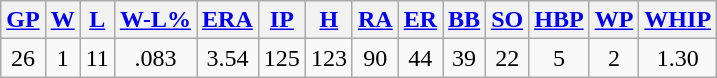<table class="wikitable">
<tr>
<th><a href='#'>GP</a></th>
<th><a href='#'>W</a></th>
<th><a href='#'>L</a></th>
<th><a href='#'>W-L%</a></th>
<th><a href='#'>ERA</a></th>
<th><a href='#'>IP</a></th>
<th><a href='#'>H</a></th>
<th><a href='#'>RA</a></th>
<th><a href='#'>ER</a></th>
<th><a href='#'>BB</a></th>
<th><a href='#'>SO</a></th>
<th><a href='#'>HBP</a></th>
<th><a href='#'>WP</a></th>
<th><a href='#'>WHIP</a></th>
</tr>
<tr align=center>
<td>26</td>
<td>1</td>
<td>11</td>
<td>.083</td>
<td>3.54</td>
<td>125</td>
<td>123</td>
<td>90</td>
<td>44</td>
<td>39</td>
<td>22</td>
<td>5</td>
<td>2</td>
<td>1.30</td>
</tr>
</table>
